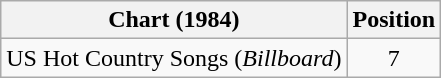<table class="wikitable">
<tr>
<th>Chart (1984)</th>
<th>Position</th>
</tr>
<tr>
<td>US Hot Country Songs (<em>Billboard</em>)</td>
<td align="center">7</td>
</tr>
</table>
